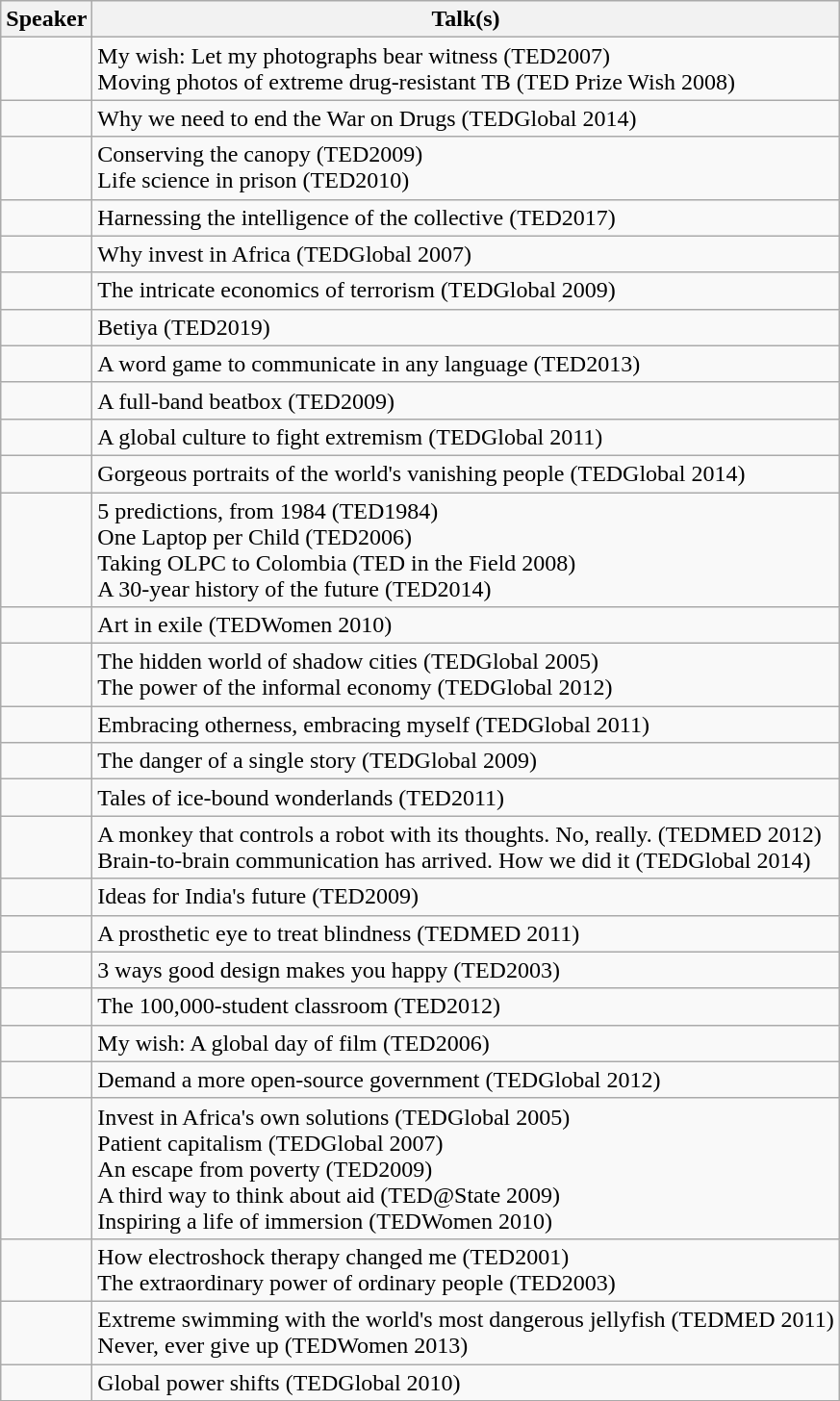<table class='wikitable sortable'>
<tr>
<th>Speaker</th>
<th>Talk(s)</th>
</tr>
<tr>
<td></td>
<td>My wish: Let my photographs bear witness (TED2007) <br> Moving photos of extreme drug-resistant TB (TED Prize Wish 2008)</td>
</tr>
<tr>
<td></td>
<td>Why we need to end the War on Drugs (TEDGlobal 2014)</td>
</tr>
<tr>
<td></td>
<td>Conserving the canopy (TED2009)<br> Life science in prison (TED2010)</td>
</tr>
<tr>
<td></td>
<td>Harnessing the intelligence of the collective (TED2017)</td>
</tr>
<tr>
<td></td>
<td>Why invest in Africa (TEDGlobal 2007)</td>
</tr>
<tr>
<td></td>
<td>The intricate economics of terrorism (TEDGlobal 2009)</td>
</tr>
<tr>
<td></td>
<td>Betiya (TED2019)</td>
</tr>
<tr>
<td></td>
<td>A word game to communicate in any language (TED2013)</td>
</tr>
<tr>
<td></td>
<td>A full-band beatbox (TED2009)</td>
</tr>
<tr>
<td></td>
<td>A global culture to fight extremism (TEDGlobal 2011)</td>
</tr>
<tr>
<td></td>
<td>Gorgeous portraits of the world's vanishing people (TEDGlobal 2014)</td>
</tr>
<tr>
<td></td>
<td>5 predictions, from 1984 (TED1984)<br> One Laptop per Child (TED2006)<br> Taking OLPC to Colombia (TED in the Field 2008)<br> A 30-year history of the future (TED2014)</td>
</tr>
<tr>
<td></td>
<td>Art in exile (TEDWomen 2010)</td>
</tr>
<tr>
<td></td>
<td>The hidden world of shadow cities (TEDGlobal 2005)<br> The power of the informal economy (TEDGlobal 2012)</td>
</tr>
<tr>
<td></td>
<td>Embracing otherness, embracing myself (TEDGlobal 2011)</td>
</tr>
<tr>
<td></td>
<td>The danger of a single story (TEDGlobal 2009)</td>
</tr>
<tr>
<td></td>
<td>Tales of ice-bound wonderlands (TED2011)</td>
</tr>
<tr>
<td></td>
<td>A monkey that controls a robot with its thoughts. No, really. (TEDMED 2012)<br> Brain-to-brain communication has arrived. How we did it (TEDGlobal 2014)</td>
</tr>
<tr>
<td></td>
<td>Ideas for India's future (TED2009)</td>
</tr>
<tr>
<td></td>
<td>A prosthetic eye to treat blindness (TEDMED 2011)</td>
</tr>
<tr>
<td></td>
<td>3 ways good design makes you happy (TED2003)</td>
</tr>
<tr>
<td></td>
<td>The 100,000-student classroom (TED2012)</td>
</tr>
<tr>
<td></td>
<td>My wish: A global day of film (TED2006) </td>
</tr>
<tr>
<td></td>
<td>Demand a more open-source government (TEDGlobal 2012)</td>
</tr>
<tr>
<td></td>
<td>Invest in Africa's own solutions (TEDGlobal 2005)<br> Patient capitalism (TEDGlobal 2007)<br> An escape from poverty (TED2009)<br> A third way to think about aid (TED@State 2009)<br> Inspiring a life of immersion (TEDWomen 2010)</td>
</tr>
<tr>
<td></td>
<td>How electroshock therapy changed me (TED2001)<br> The extraordinary power of ordinary people (TED2003)</td>
</tr>
<tr>
<td></td>
<td>Extreme swimming with the world's most dangerous jellyfish (TEDMED 2011)<br> Never, ever give up (TEDWomen 2013)</td>
</tr>
<tr>
<td></td>
<td>Global power shifts (TEDGlobal 2010)</td>
</tr>
</table>
